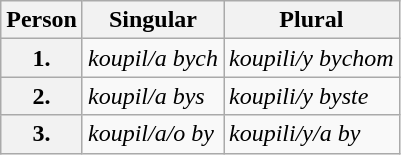<table class="wikitable floatright">
<tr>
<th>Person</th>
<th>Singular</th>
<th>Plural</th>
</tr>
<tr>
<th>1.</th>
<td><em>koupil/a bych</em></td>
<td><em>koupili/y bychom</em></td>
</tr>
<tr>
<th>2.</th>
<td><em>koupil/a bys</em></td>
<td><em>koupili/y byste</em></td>
</tr>
<tr>
<th>3.</th>
<td><em>koupil/a/o by</em></td>
<td><em>koupili/y/a by</em></td>
</tr>
</table>
